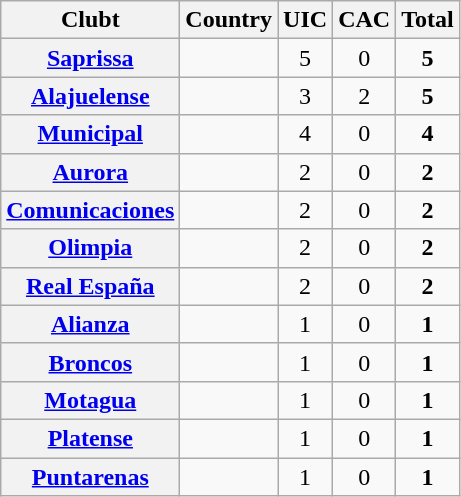<table class="sortable plainrowheaders wikitable">
<tr>
<th scope="col">Clubt</th>
<th scope="col">Country</th>
<th scope="col">UIC</th>
<th scope="col">CAC</th>
<th scope="col">Total</th>
</tr>
<tr>
<th scope="row"><a href='#'>Saprissa</a></th>
<td></td>
<td align=center>5</td>
<td align=center>0</td>
<td align=center><strong>5</strong></td>
</tr>
<tr>
<th scope="row"><a href='#'>Alajuelense</a></th>
<td></td>
<td align=center>3</td>
<td align=center>2</td>
<td align=center><strong>5</strong></td>
</tr>
<tr>
<th scope="row"><a href='#'>Municipal</a></th>
<td></td>
<td align=center>4</td>
<td align=center>0</td>
<td align=center><strong>4</strong></td>
</tr>
<tr>
<th scope="row"><a href='#'>Aurora</a></th>
<td></td>
<td align=center>2</td>
<td align=center>0</td>
<td align=center><strong>2</strong></td>
</tr>
<tr>
<th scope="row"><a href='#'>Comunicaciones</a></th>
<td></td>
<td align=center>2</td>
<td align=center>0</td>
<td align=center><strong>2</strong></td>
</tr>
<tr>
<th scope="row"><a href='#'>Olimpia</a></th>
<td></td>
<td align=center>2</td>
<td align=center>0</td>
<td align=center><strong>2</strong></td>
</tr>
<tr>
<th scope="row"><a href='#'>Real España</a></th>
<td></td>
<td align=center>2</td>
<td align=center>0</td>
<td align=center><strong>2</strong></td>
</tr>
<tr>
<th scope="row"><a href='#'>Alianza</a></th>
<td></td>
<td align=center>1</td>
<td align=center>0</td>
<td align=center><strong>1</strong></td>
</tr>
<tr>
<th scope="row"><a href='#'>Broncos</a></th>
<td></td>
<td align=center>1</td>
<td align=center>0</td>
<td align=center><strong>1</strong></td>
</tr>
<tr>
<th scope="row"><a href='#'>Motagua</a></th>
<td></td>
<td align=center>1</td>
<td align=center>0</td>
<td align=center><strong>1</strong></td>
</tr>
<tr>
<th scope="row"><a href='#'>Platense</a></th>
<td></td>
<td align=center>1</td>
<td align=center>0</td>
<td align=center><strong>1</strong></td>
</tr>
<tr>
<th scope="row"><a href='#'>Puntarenas</a></th>
<td></td>
<td align=center>1</td>
<td align=center>0</td>
<td align=center><strong>1</strong></td>
</tr>
</table>
